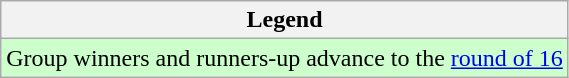<table class="wikitable">
<tr>
<th>Legend</th>
</tr>
<tr bgcolor=#ccffcc>
<td>Group winners and runners-up advance to the <a href='#'>round of 16</a></td>
</tr>
</table>
